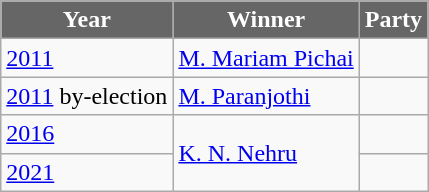<table class="wikitable sortable">
<tr>
<th style="background-color:#666666; color:white">Year</th>
<th style="background-color:#666666; color:white">Winner</th>
<th style="background-color:#666666; color:white" colspan="2">Party</th>
</tr>
<tr>
<td><a href='#'>2011</a></td>
<td><a href='#'>M. Mariam Pichai</a></td>
<td></td>
</tr>
<tr>
<td><a href='#'>2011</a> by-election</td>
<td><a href='#'>M. Paranjothi</a></td>
</tr>
<tr>
<td><a href='#'>2016</a></td>
<td rowspan=2><a href='#'>K. N. Nehru</a></td>
<td></td>
</tr>
<tr>
<td><a href='#'>2021</a></td>
</tr>
</table>
